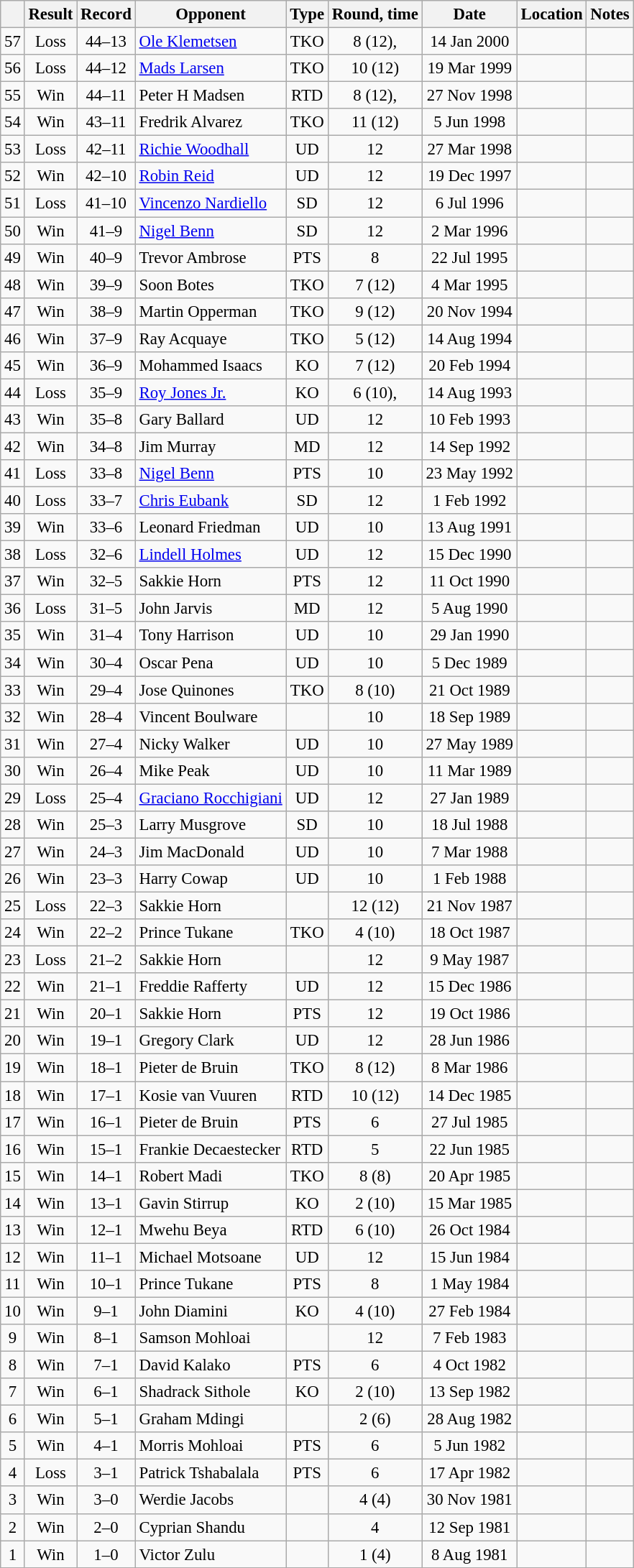<table class="wikitable" style="text-align:center; font-size:95%">
<tr>
<th></th>
<th>Result</th>
<th>Record</th>
<th>Opponent</th>
<th>Type</th>
<th>Round, time</th>
<th>Date</th>
<th>Location</th>
<th>Notes</th>
</tr>
<tr>
<td>57</td>
<td>Loss</td>
<td>44–13</td>
<td style="text-align:left;"><a href='#'>Ole Klemetsen</a></td>
<td>TKO</td>
<td>8 (12), </td>
<td>14 Jan 2000</td>
<td style="text-align:left;"></td>
<td style="text-align:left;"></td>
</tr>
<tr>
<td>56</td>
<td>Loss</td>
<td>44–12</td>
<td style="text-align:left;"><a href='#'>Mads Larsen</a></td>
<td>TKO</td>
<td>10 (12)</td>
<td>19 Mar 1999</td>
<td style="text-align:left;"></td>
<td style="text-align:left;"></td>
</tr>
<tr>
<td>55</td>
<td>Win</td>
<td>44–11</td>
<td style="text-align:left;">Peter H Madsen</td>
<td>RTD</td>
<td>8 (12), </td>
<td>27 Nov 1998</td>
<td style="text-align:left;"></td>
<td style="text-align:left;"></td>
</tr>
<tr>
<td>54</td>
<td>Win</td>
<td>43–11</td>
<td style="text-align:left;">Fredrik Alvarez</td>
<td>TKO</td>
<td>11 (12)</td>
<td>5 Jun 1998</td>
<td style="text-align:left;"></td>
<td style="text-align:left;"></td>
</tr>
<tr>
<td>53</td>
<td>Loss</td>
<td>42–11</td>
<td style="text-align:left;"><a href='#'>Richie Woodhall</a></td>
<td>UD</td>
<td>12</td>
<td>27 Mar 1998</td>
<td style="text-align:left;"></td>
<td style="text-align:left;"></td>
</tr>
<tr>
<td>52</td>
<td>Win</td>
<td>42–10</td>
<td style="text-align:left;"><a href='#'>Robin Reid</a></td>
<td>UD</td>
<td>12</td>
<td>19 Dec 1997</td>
<td style="text-align:left;"></td>
<td style="text-align:left;"></td>
</tr>
<tr>
<td>51</td>
<td>Loss</td>
<td>41–10</td>
<td style="text-align:left;"><a href='#'>Vincenzo Nardiello</a></td>
<td>SD</td>
<td>12</td>
<td>6 Jul 1996</td>
<td style="text-align:left;"></td>
<td style="text-align:left;"></td>
</tr>
<tr>
<td>50</td>
<td>Win</td>
<td>41–9</td>
<td style="text-align:left;"><a href='#'>Nigel Benn</a></td>
<td>SD</td>
<td>12</td>
<td>2 Mar 1996</td>
<td style="text-align:left;"></td>
<td style="text-align:left;"></td>
</tr>
<tr>
<td>49</td>
<td>Win</td>
<td>40–9</td>
<td style="text-align:left;">Trevor Ambrose</td>
<td>PTS</td>
<td>8</td>
<td>22 Jul 1995</td>
<td style="text-align:left;"></td>
<td></td>
</tr>
<tr>
<td>48</td>
<td>Win</td>
<td>39–9</td>
<td style="text-align:left;">Soon Botes</td>
<td>TKO</td>
<td>7 (12)</td>
<td>4 Mar 1995</td>
<td style="text-align:left;"></td>
<td style="text-align:left;"></td>
</tr>
<tr>
<td>47</td>
<td>Win</td>
<td>38–9</td>
<td style="text-align:left;">Martin Opperman</td>
<td>TKO</td>
<td>9 (12)</td>
<td>20 Nov 1994</td>
<td style="text-align:left;"></td>
<td style="text-align:left;"></td>
</tr>
<tr>
<td>46</td>
<td>Win</td>
<td>37–9</td>
<td style="text-align:left;">Ray Acquaye</td>
<td>TKO</td>
<td>5 (12)</td>
<td>14 Aug 1994</td>
<td style="text-align:left;"></td>
<td style="text-align:left;"></td>
</tr>
<tr>
<td>45</td>
<td>Win</td>
<td>36–9</td>
<td style="text-align:left;">Mohammed Isaacs</td>
<td>KO</td>
<td>7 (12)</td>
<td>20 Feb 1994</td>
<td style="text-align:left;"></td>
<td style="text-align:left;"></td>
</tr>
<tr>
<td>44</td>
<td>Loss</td>
<td>35–9</td>
<td style="text-align:left;"><a href='#'>Roy Jones Jr.</a></td>
<td>KO</td>
<td>6 (10), </td>
<td>14 Aug 1993</td>
<td style="text-align:left;"></td>
<td></td>
</tr>
<tr>
<td>43</td>
<td>Win</td>
<td>35–8</td>
<td style="text-align:left;">Gary Ballard</td>
<td>UD</td>
<td>12</td>
<td>10 Feb 1993</td>
<td style="text-align:left;"></td>
<td style="text-align:left;"></td>
</tr>
<tr>
<td>42</td>
<td>Win</td>
<td>34–8</td>
<td style="text-align:left;">Jim Murray</td>
<td>MD</td>
<td>12</td>
<td>14 Sep 1992</td>
<td style="text-align:left;"></td>
<td style="text-align:left;"></td>
</tr>
<tr>
<td>41</td>
<td>Loss</td>
<td>33–8</td>
<td style="text-align:left;"><a href='#'>Nigel Benn</a></td>
<td>PTS</td>
<td>10</td>
<td>23 May 1992</td>
<td style="text-align:left;"></td>
<td></td>
</tr>
<tr>
<td>40</td>
<td>Loss</td>
<td>33–7</td>
<td style="text-align:left;"><a href='#'>Chris Eubank</a></td>
<td>SD</td>
<td>12</td>
<td>1 Feb 1992</td>
<td style="text-align:left;"></td>
<td style="text-align:left;"></td>
</tr>
<tr>
<td>39</td>
<td>Win</td>
<td>33–6</td>
<td style="text-align:left;">Leonard Friedman</td>
<td>UD</td>
<td>10</td>
<td>13 Aug 1991</td>
<td style="text-align:left;"></td>
<td></td>
</tr>
<tr>
<td>38</td>
<td>Loss</td>
<td>32–6</td>
<td style="text-align:left;"><a href='#'>Lindell Holmes</a></td>
<td>UD</td>
<td>12</td>
<td>15 Dec 1990</td>
<td style="text-align:left;"></td>
<td style="text-align:left;"></td>
</tr>
<tr>
<td>37</td>
<td>Win</td>
<td>32–5</td>
<td style="text-align:left;">Sakkie Horn</td>
<td>PTS</td>
<td>12</td>
<td>11 Oct 1990</td>
<td style="text-align:left;"></td>
<td style="text-align:left;"></td>
</tr>
<tr>
<td>36</td>
<td>Loss</td>
<td>31–5</td>
<td style="text-align:left;">John Jarvis</td>
<td>MD</td>
<td>12</td>
<td>5 Aug 1990</td>
<td style="text-align:left;"></td>
<td style="text-align:left;"></td>
</tr>
<tr>
<td>35</td>
<td>Win</td>
<td>31–4</td>
<td style="text-align:left;">Tony Harrison</td>
<td>UD</td>
<td>10</td>
<td>29 Jan 1990</td>
<td style="text-align:left;"></td>
<td></td>
</tr>
<tr>
<td>34</td>
<td>Win</td>
<td>30–4</td>
<td style="text-align:left;">Oscar Pena</td>
<td>UD</td>
<td>10</td>
<td>5 Dec 1989</td>
<td style="text-align:left;"></td>
<td></td>
</tr>
<tr>
<td>33</td>
<td>Win</td>
<td>29–4</td>
<td style="text-align:left;">Jose Quinones</td>
<td>TKO</td>
<td>8 (10)</td>
<td>21 Oct 1989</td>
<td style="text-align:left;"></td>
<td></td>
</tr>
<tr>
<td>32</td>
<td>Win</td>
<td>28–4</td>
<td style="text-align:left;">Vincent Boulware</td>
<td></td>
<td>10</td>
<td>18 Sep 1989</td>
<td style="text-align:left;"></td>
<td></td>
</tr>
<tr>
<td>31</td>
<td>Win</td>
<td>27–4</td>
<td style="text-align:left;">Nicky Walker</td>
<td>UD</td>
<td>10</td>
<td>27 May 1989</td>
<td style="text-align:left;"></td>
<td></td>
</tr>
<tr>
<td>30</td>
<td>Win</td>
<td>26–4</td>
<td style="text-align:left;">Mike Peak</td>
<td>UD</td>
<td>10</td>
<td>11 Mar 1989</td>
<td style="text-align:left;"></td>
<td></td>
</tr>
<tr>
<td>29</td>
<td>Loss</td>
<td>25–4</td>
<td style="text-align:left;"><a href='#'>Graciano Rocchigiani</a></td>
<td>UD</td>
<td>12</td>
<td>27 Jan 1989</td>
<td style="text-align:left;"></td>
<td style="text-align:left;"></td>
</tr>
<tr>
<td>28</td>
<td>Win</td>
<td>25–3</td>
<td style="text-align:left;">Larry Musgrove</td>
<td>SD</td>
<td>10</td>
<td>18 Jul 1988</td>
<td style="text-align:left;"></td>
<td></td>
</tr>
<tr>
<td>27</td>
<td>Win</td>
<td>24–3</td>
<td style="text-align:left;">Jim MacDonald</td>
<td>UD</td>
<td>10</td>
<td>7 Mar 1988</td>
<td style="text-align:left;"></td>
<td></td>
</tr>
<tr>
<td>26</td>
<td>Win</td>
<td>23–3</td>
<td style="text-align:left;">Harry Cowap</td>
<td>UD</td>
<td>10</td>
<td>1 Feb 1988</td>
<td style="text-align:left;"></td>
<td></td>
</tr>
<tr>
<td>25</td>
<td>Loss</td>
<td>22–3</td>
<td style="text-align:left;">Sakkie Horn</td>
<td></td>
<td>12 (12)</td>
<td>21 Nov 1987</td>
<td style="text-align:left;"></td>
<td style="text-align:left;"></td>
</tr>
<tr>
<td>24</td>
<td>Win</td>
<td>22–2</td>
<td style="text-align:left;">Prince Tukane</td>
<td>TKO</td>
<td>4 (10)</td>
<td>18 Oct 1987</td>
<td style="text-align:left;"></td>
<td></td>
</tr>
<tr>
<td>23</td>
<td>Loss</td>
<td>21–2</td>
<td style="text-align:left;">Sakkie Horn</td>
<td></td>
<td>12</td>
<td>9 May 1987</td>
<td style="text-align:left;"></td>
<td style="text-align:left;"></td>
</tr>
<tr>
<td>22</td>
<td>Win</td>
<td>21–1</td>
<td style="text-align:left;">Freddie Rafferty</td>
<td>UD</td>
<td>12</td>
<td>15 Dec 1986</td>
<td style="text-align:left;"></td>
<td style="text-align:left;"></td>
</tr>
<tr>
<td>21</td>
<td>Win</td>
<td>20–1</td>
<td style="text-align:left;">Sakkie Horn</td>
<td>PTS</td>
<td>12</td>
<td>19 Oct 1986</td>
<td style="text-align:left;"></td>
<td style="text-align:left;"></td>
</tr>
<tr>
<td>20</td>
<td>Win</td>
<td>19–1</td>
<td style="text-align:left;">Gregory Clark</td>
<td>UD</td>
<td>12</td>
<td>28 Jun 1986</td>
<td style="text-align:left;"></td>
<td style="text-align:left;"></td>
</tr>
<tr>
<td>19</td>
<td>Win</td>
<td>18–1</td>
<td style="text-align:left;">Pieter de Bruin</td>
<td>TKO</td>
<td>8 (12)</td>
<td>8 Mar 1986</td>
<td style="text-align:left;"></td>
<td style="text-align:left;"></td>
</tr>
<tr>
<td>18</td>
<td>Win</td>
<td>17–1</td>
<td style="text-align:left;">Kosie van Vuuren</td>
<td>RTD</td>
<td>10 (12)</td>
<td>14 Dec 1985</td>
<td style="text-align:left;"></td>
<td style="text-align:left;"></td>
</tr>
<tr>
<td>17</td>
<td>Win</td>
<td>16–1</td>
<td style="text-align:left;">Pieter de Bruin</td>
<td>PTS</td>
<td>6</td>
<td>27 Jul 1985</td>
<td style="text-align:left;"></td>
<td></td>
</tr>
<tr>
<td>16</td>
<td>Win</td>
<td>15–1</td>
<td style="text-align:left;">Frankie Decaestecker</td>
<td>RTD</td>
<td>5</td>
<td>22 Jun 1985</td>
<td style="text-align:left;"></td>
<td></td>
</tr>
<tr>
<td>15</td>
<td>Win</td>
<td>14–1</td>
<td style="text-align:left;">Robert Madi</td>
<td>TKO</td>
<td>8 (8)</td>
<td>20 Apr 1985</td>
<td style="text-align:left;"></td>
<td></td>
</tr>
<tr>
<td>14</td>
<td>Win</td>
<td>13–1</td>
<td style="text-align:left;">Gavin Stirrup</td>
<td>KO</td>
<td>2 (10)</td>
<td>15 Mar 1985</td>
<td style="text-align:left;"></td>
<td></td>
</tr>
<tr>
<td>13</td>
<td>Win</td>
<td>12–1</td>
<td style="text-align:left;">Mwehu Beya</td>
<td>RTD</td>
<td>6 (10)</td>
<td>26 Oct 1984</td>
<td style="text-align:left;"></td>
<td></td>
</tr>
<tr>
<td>12</td>
<td>Win</td>
<td>11–1</td>
<td style="text-align:left;">Michael Motsoane</td>
<td>UD</td>
<td>12</td>
<td>15 Jun 1984</td>
<td style="text-align:left;"></td>
<td style="text-align:left;"></td>
</tr>
<tr>
<td>11</td>
<td>Win</td>
<td>10–1</td>
<td style="text-align:left;">Prince Tukane</td>
<td>PTS</td>
<td>8</td>
<td>1 May 1984</td>
<td style="text-align:left;"></td>
<td></td>
</tr>
<tr>
<td>10</td>
<td>Win</td>
<td>9–1</td>
<td style="text-align:left;">John Diamini</td>
<td>KO</td>
<td>4 (10)</td>
<td>27 Feb 1984</td>
<td style="text-align:left;"></td>
<td></td>
</tr>
<tr>
<td>9</td>
<td>Win</td>
<td>8–1</td>
<td style="text-align:left;">Samson Mohloai</td>
<td></td>
<td>12</td>
<td>7 Feb 1983</td>
<td style="text-align:left;"></td>
<td style="text-align:left;"></td>
</tr>
<tr>
<td>8</td>
<td>Win</td>
<td>7–1</td>
<td style="text-align:left;">David Kalako</td>
<td>PTS</td>
<td>6</td>
<td>4 Oct 1982</td>
<td style="text-align:left;"></td>
<td></td>
</tr>
<tr>
<td>7</td>
<td>Win</td>
<td>6–1</td>
<td style="text-align:left;">Shadrack Sithole</td>
<td>KO</td>
<td>2 (10)</td>
<td>13 Sep 1982</td>
<td style="text-align:left;"></td>
<td style="text-align:left;"></td>
</tr>
<tr>
<td>6</td>
<td>Win</td>
<td>5–1</td>
<td style="text-align:left;">Graham Mdingi</td>
<td></td>
<td>2 (6)</td>
<td>28 Aug 1982</td>
<td style="text-align:left;"></td>
<td></td>
</tr>
<tr>
<td>5</td>
<td>Win</td>
<td>4–1</td>
<td style="text-align:left;">Morris Mohloai</td>
<td>PTS</td>
<td>6</td>
<td>5 Jun 1982</td>
<td style="text-align:left;"></td>
<td></td>
</tr>
<tr>
<td>4</td>
<td>Loss</td>
<td>3–1</td>
<td style="text-align:left;">Patrick Tshabalala</td>
<td>PTS</td>
<td>6</td>
<td>17 Apr 1982</td>
<td style="text-align:left;"></td>
<td></td>
</tr>
<tr>
<td>3</td>
<td>Win</td>
<td>3–0</td>
<td style="text-align:left;">Werdie Jacobs</td>
<td></td>
<td>4 (4)</td>
<td>30 Nov 1981</td>
<td style="text-align:left;"></td>
<td></td>
</tr>
<tr>
<td>2</td>
<td>Win</td>
<td>2–0</td>
<td style="text-align:left;">Cyprian Shandu</td>
<td></td>
<td>4</td>
<td>12 Sep 1981</td>
<td style="text-align:left;"></td>
<td></td>
</tr>
<tr>
<td>1</td>
<td>Win</td>
<td>1–0</td>
<td style="text-align:left;">Victor Zulu</td>
<td></td>
<td>1 (4)</td>
<td>8 Aug 1981</td>
<td style="text-align:left;"></td>
<td style="text-align:left;"></td>
</tr>
</table>
